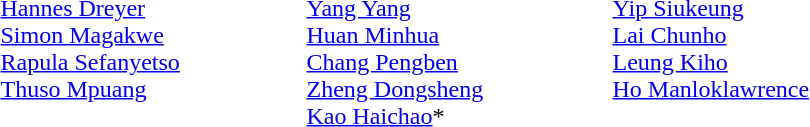<table>
<tr>
<td width=200 valign=top><em></em><br><a href='#'>Hannes Dreyer</a><br><a href='#'>Simon Magakwe</a><br><a href='#'>Rapula Sefanyetso</a><br><a href='#'>Thuso Mpuang</a></td>
<td width=200 valign=top><em></em><br><a href='#'>Yang Yang</a><br><a href='#'>Huan Minhua</a><br><a href='#'>Chang Pengben</a><br><a href='#'>Zheng Dongsheng</a><br><a href='#'>Kao Haichao</a>*</td>
<td width=200 valign=top><em></em><br><a href='#'>Yip Siukeung</a><br><a href='#'>Lai Chunho</a><br><a href='#'>Leung Kiho</a><br><a href='#'>Ho Manloklawrence</a></td>
</tr>
</table>
